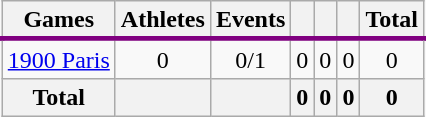<table class="wikitable sortable" style="text-align:center">
<tr>
<th>Games</th>
<th>Athletes</th>
<th>Events</th>
<th width:3em; font-weight:bold;"></th>
<th width:3em; font-weight:bold;"></th>
<th width:3em; font-weight:bold;"></th>
<th style="width:3; font-weight:bold;">Total</th>
</tr>
<tr>
</tr>
<tr align=center style="border: 3px solid purple">
</tr>
<tr>
<td align=left> <a href='#'>1900 Paris</a></td>
<td>0</td>
<td>0/1</td>
<td>0</td>
<td>0</td>
<td>0</td>
<td>0</td>
</tr>
<tr>
<th>Total</th>
<th></th>
<th></th>
<th>0</th>
<th>0</th>
<th>0</th>
<th>0</th>
</tr>
</table>
